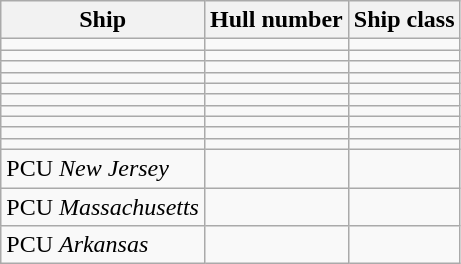<table class="wikitable">
<tr>
<th>Ship</th>
<th>Hull number</th>
<th>Ship class</th>
</tr>
<tr>
<td></td>
<td></td>
<td></td>
</tr>
<tr>
<td></td>
<td></td>
<td></td>
</tr>
<tr>
<td></td>
<td></td>
<td></td>
</tr>
<tr>
<td></td>
<td></td>
<td></td>
</tr>
<tr>
<td></td>
<td></td>
<td></td>
</tr>
<tr>
<td></td>
<td></td>
<td></td>
</tr>
<tr>
<td></td>
<td></td>
<td></td>
</tr>
<tr>
<td></td>
<td></td>
<td></td>
</tr>
<tr>
<td></td>
<td></td>
<td></td>
</tr>
<tr>
<td></td>
<td></td>
<td></td>
</tr>
<tr>
<td>PCU <em>New Jersey</em></td>
<td></td>
<td></td>
</tr>
<tr>
<td>PCU <em>Massachusetts</em></td>
<td></td>
<td></td>
</tr>
<tr>
<td>PCU <em>Arkansas</em></td>
<td></td>
<td></td>
</tr>
</table>
